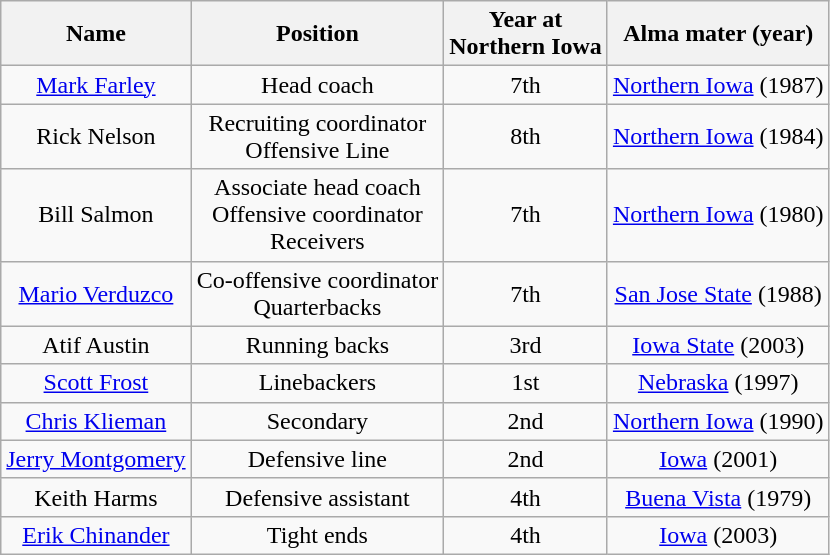<table class="wikitable">
<tr>
<th>Name</th>
<th>Position</th>
<th>Year at<br>Northern Iowa</th>
<th>Alma mater (year)</th>
</tr>
<tr align="center">
<td><a href='#'>Mark Farley</a></td>
<td>Head coach</td>
<td>7th</td>
<td><a href='#'>Northern Iowa</a> (1987)</td>
</tr>
<tr align="center">
<td>Rick Nelson</td>
<td>Recruiting coordinator<br>Offensive Line</td>
<td>8th</td>
<td><a href='#'>Northern Iowa</a> (1984)</td>
</tr>
<tr align="center">
<td>Bill Salmon</td>
<td>Associate head coach<br>Offensive coordinator<br>Receivers</td>
<td>7th</td>
<td><a href='#'>Northern Iowa</a> (1980)</td>
</tr>
<tr align="center">
<td><a href='#'>Mario Verduzco</a></td>
<td>Co-offensive coordinator<br>Quarterbacks</td>
<td>7th</td>
<td><a href='#'>San Jose State</a> (1988)</td>
</tr>
<tr align="center">
<td>Atif Austin</td>
<td>Running backs</td>
<td>3rd</td>
<td><a href='#'>Iowa State</a> (2003)</td>
</tr>
<tr align="center">
<td><a href='#'>Scott Frost</a></td>
<td>Linebackers</td>
<td>1st</td>
<td><a href='#'>Nebraska</a> (1997)</td>
</tr>
<tr align="center">
<td><a href='#'>Chris Klieman</a></td>
<td>Secondary</td>
<td>2nd</td>
<td><a href='#'>Northern Iowa</a> (1990)</td>
</tr>
<tr align="center">
<td><a href='#'>Jerry Montgomery</a></td>
<td>Defensive line</td>
<td>2nd</td>
<td><a href='#'>Iowa</a> (2001)</td>
</tr>
<tr align="center">
<td>Keith Harms</td>
<td>Defensive assistant</td>
<td>4th</td>
<td><a href='#'>Buena Vista</a> (1979)</td>
</tr>
<tr align="center">
<td><a href='#'>Erik Chinander</a></td>
<td>Tight ends</td>
<td>4th</td>
<td><a href='#'>Iowa</a> (2003)</td>
</tr>
</table>
